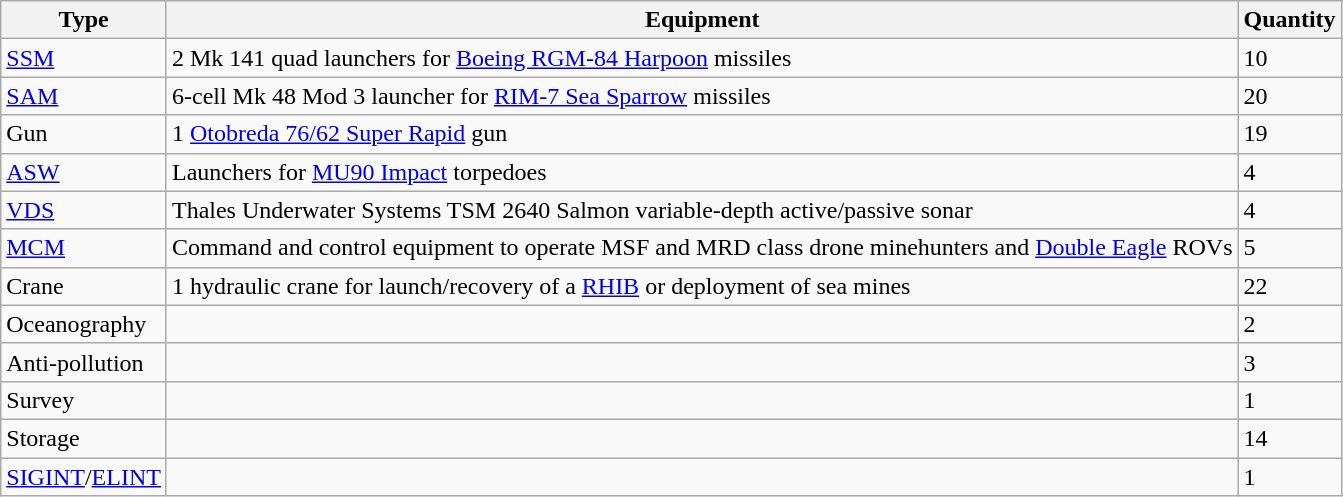<table class="wikitable">
<tr>
<th>Type</th>
<th>Equipment</th>
<th>Quantity</th>
</tr>
<tr>
<td><a href='#'>SSM</a></td>
<td>2 Mk 141 quad launchers for <a href='#'>Boeing RGM-84 Harpoon</a> missiles</td>
<td>10</td>
</tr>
<tr>
<td><a href='#'>SAM</a></td>
<td>6-cell Mk 48 Mod 3 launcher for <a href='#'>RIM-7 Sea Sparrow</a> missiles</td>
<td>20</td>
</tr>
<tr>
<td>Gun</td>
<td>1 <a href='#'>Otobreda 76/62 Super Rapid</a> gun</td>
<td>19</td>
</tr>
<tr>
<td><a href='#'>ASW</a></td>
<td>Launchers for <a href='#'>MU90 Impact</a> torpedoes</td>
<td>4</td>
</tr>
<tr>
<td><a href='#'>VDS</a></td>
<td>Thales Underwater Systems TSM 2640 Salmon variable-depth active/passive sonar</td>
<td>4</td>
</tr>
<tr>
<td><a href='#'>MCM</a></td>
<td>Command and control equipment to operate MSF and MRD class drone minehunters and <a href='#'>Double Eagle</a> ROVs</td>
<td>5</td>
</tr>
<tr>
<td>Crane</td>
<td>1 hydraulic crane for launch/recovery of a <a href='#'>RHIB</a> or deployment of sea mines</td>
<td>22</td>
</tr>
<tr>
<td>Oceanography</td>
<td></td>
<td>2</td>
</tr>
<tr>
<td>Anti-pollution</td>
<td></td>
<td>3</td>
</tr>
<tr>
<td>Survey</td>
<td></td>
<td>1</td>
</tr>
<tr>
<td>Storage</td>
<td></td>
<td>14</td>
</tr>
<tr>
<td><a href='#'>SIGINT</a>/<a href='#'>ELINT</a></td>
<td></td>
<td>1</td>
</tr>
</table>
